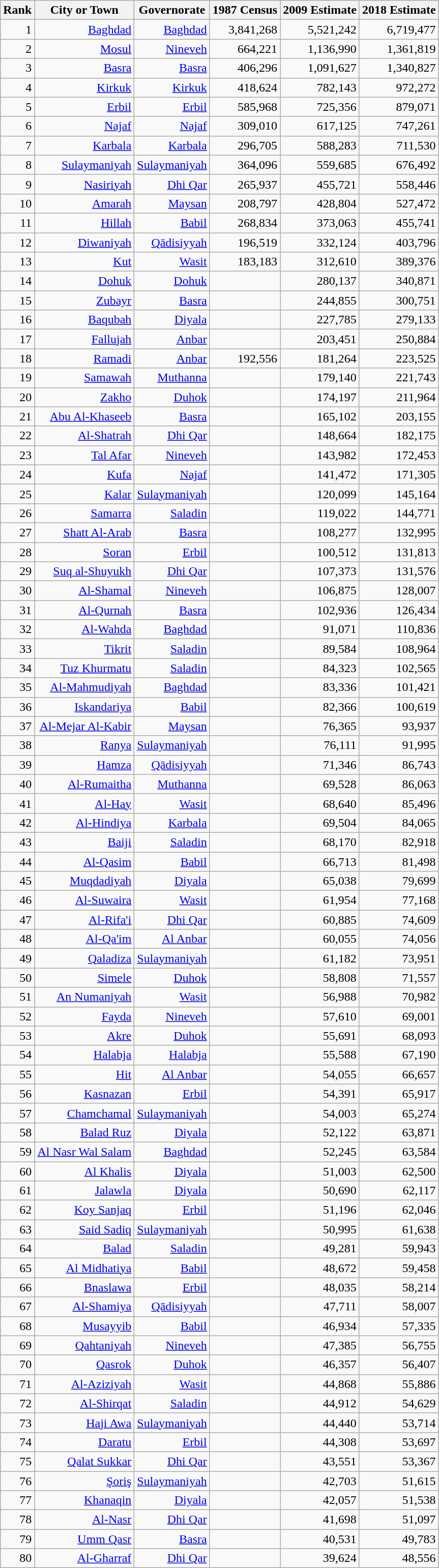<table class="wikitable sortable" style="text-align:right;">
<tr>
<th>Rank</th>
<th>City or Town</th>
<th>Governorate</th>
<th>1987 Census</th>
<th>2009 Estimate</th>
<th>2018 Estimate</th>
</tr>
<tr>
<td>1</td>
<td><a href='#'>Baghdad</a></td>
<td><a href='#'>Baghdad</a></td>
<td>3,841,268</td>
<td>5,521,242</td>
<td>6,719,477</td>
</tr>
<tr>
<td>2</td>
<td><a href='#'>Mosul</a></td>
<td><a href='#'>Nineveh</a></td>
<td>664,221</td>
<td>1,136,990</td>
<td>1,361,819</td>
</tr>
<tr>
<td>3</td>
<td><a href='#'>Basra</a></td>
<td><a href='#'>Basra</a></td>
<td>406,296</td>
<td>1,091,627</td>
<td>1,340,827</td>
</tr>
<tr>
<td>4</td>
<td><a href='#'>Kirkuk</a></td>
<td><a href='#'>Kirkuk</a></td>
<td>418,624</td>
<td>782,143</td>
<td>972,272</td>
</tr>
<tr>
<td>5</td>
<td><a href='#'>Erbil</a></td>
<td><a href='#'>Erbil</a></td>
<td>585,968</td>
<td>725,356</td>
<td>879,071</td>
</tr>
<tr>
<td>6</td>
<td><a href='#'>Najaf</a></td>
<td><a href='#'>Najaf</a></td>
<td>309,010</td>
<td>617,125</td>
<td>747,261</td>
</tr>
<tr>
<td>7</td>
<td><a href='#'>Karbala</a></td>
<td><a href='#'>Karbala</a></td>
<td>296,705</td>
<td>588,283</td>
<td>711,530</td>
</tr>
<tr>
<td>8</td>
<td><a href='#'>Sulaymaniyah</a></td>
<td><a href='#'>Sulaymaniyah</a></td>
<td>364,096</td>
<td>559,685</td>
<td>676,492</td>
</tr>
<tr>
<td>9</td>
<td><a href='#'>Nasiriyah</a></td>
<td><a href='#'>Dhi Qar</a></td>
<td>265,937</td>
<td>455,721</td>
<td>558,446</td>
</tr>
<tr>
<td>10</td>
<td><a href='#'>Amarah</a></td>
<td><a href='#'>Maysan</a></td>
<td>208,797</td>
<td>428,804</td>
<td>527,472</td>
</tr>
<tr>
<td>11</td>
<td><a href='#'>Hillah</a></td>
<td><a href='#'>Babil</a></td>
<td>268,834</td>
<td>373,063</td>
<td>455,741</td>
</tr>
<tr>
<td>12</td>
<td><a href='#'>Diwaniyah</a></td>
<td><a href='#'>Qādisiyyah</a></td>
<td>196,519</td>
<td>332,124</td>
<td>403,796</td>
</tr>
<tr>
<td>13</td>
<td><a href='#'>Kut</a></td>
<td><a href='#'>Wasit</a></td>
<td>183,183</td>
<td>312,610</td>
<td>389,376</td>
</tr>
<tr>
<td>14</td>
<td><a href='#'>Dohuk</a></td>
<td><a href='#'>Dohuk</a></td>
<td></td>
<td>280,137</td>
<td>340,871</td>
</tr>
<tr>
<td>15</td>
<td><a href='#'>Zubayr</a></td>
<td><a href='#'>Basra</a></td>
<td></td>
<td>244,855</td>
<td>300,751</td>
</tr>
<tr>
<td>16</td>
<td><a href='#'>Baqubah</a></td>
<td><a href='#'>Diyala</a></td>
<td></td>
<td>227,785</td>
<td>279,133</td>
</tr>
<tr>
<td>17</td>
<td><a href='#'>Fallujah</a></td>
<td><a href='#'>Anbar</a></td>
<td></td>
<td>203,451</td>
<td>250,884</td>
</tr>
<tr>
<td>18</td>
<td><a href='#'>Ramadi</a></td>
<td><a href='#'>Anbar</a></td>
<td>192,556</td>
<td>181,264</td>
<td>223,525</td>
</tr>
<tr>
<td>19</td>
<td><a href='#'>Samawah</a></td>
<td><a href='#'>Muthanna</a></td>
<td></td>
<td>179,140</td>
<td>221,743</td>
</tr>
<tr>
<td>20</td>
<td><a href='#'>Zakho</a></td>
<td><a href='#'>Duhok</a></td>
<td></td>
<td>174,197</td>
<td>211,964</td>
</tr>
<tr>
<td>21</td>
<td><a href='#'>Abu Al-Khaseeb</a></td>
<td><a href='#'>Basra</a></td>
<td></td>
<td>165,102</td>
<td>203,155</td>
</tr>
<tr>
<td>22</td>
<td><a href='#'>Al-Shatrah</a></td>
<td><a href='#'>Dhi Qar</a></td>
<td></td>
<td>148,664</td>
<td>182,175</td>
</tr>
<tr>
<td>23</td>
<td><a href='#'>Tal Afar</a></td>
<td><a href='#'>Nineveh</a></td>
<td></td>
<td>143,982</td>
<td>172,453</td>
</tr>
<tr>
<td>24</td>
<td><a href='#'>Kufa</a></td>
<td><a href='#'>Najaf</a></td>
<td></td>
<td>141,472</td>
<td>171,305</td>
</tr>
<tr>
<td>25</td>
<td><a href='#'>Kalar</a></td>
<td><a href='#'>Sulaymaniyah</a></td>
<td></td>
<td>120,099</td>
<td>145,164</td>
</tr>
<tr>
<td>26</td>
<td><a href='#'>Samarra</a></td>
<td><a href='#'>Saladin</a></td>
<td></td>
<td>119,022</td>
<td>144,771</td>
</tr>
<tr>
<td>27</td>
<td><a href='#'>Shatt Al-Arab</a></td>
<td><a href='#'>Basra</a></td>
<td></td>
<td>108,277</td>
<td>132,995</td>
</tr>
<tr>
<td>28</td>
<td><a href='#'>Soran</a></td>
<td><a href='#'>Erbil</a></td>
<td></td>
<td>100,512</td>
<td>131,813</td>
</tr>
<tr>
<td>29</td>
<td><a href='#'>Suq al-Shuyukh</a></td>
<td><a href='#'>Dhi Qar</a></td>
<td></td>
<td>107,373</td>
<td>131,576</td>
</tr>
<tr>
<td>30</td>
<td><a href='#'>Al-Shamal</a></td>
<td><a href='#'>Nineveh</a></td>
<td></td>
<td>106,875</td>
<td>128,007</td>
</tr>
<tr>
<td>31</td>
<td><a href='#'>Al-Qurnah</a></td>
<td><a href='#'>Basra</a></td>
<td></td>
<td>102,936</td>
<td>126,434</td>
</tr>
<tr>
<td>32</td>
<td><a href='#'>Al-Wahda</a></td>
<td><a href='#'>Baghdad</a></td>
<td></td>
<td>91,071</td>
<td>110,836</td>
</tr>
<tr>
<td>33</td>
<td><a href='#'>Tikrit</a></td>
<td><a href='#'>Saladin</a></td>
<td></td>
<td>89,584</td>
<td>108,964</td>
</tr>
<tr>
<td>34</td>
<td><a href='#'>Tuz Khurmatu</a></td>
<td><a href='#'>Saladin</a></td>
<td></td>
<td>84,323</td>
<td>102,565</td>
</tr>
<tr>
<td>35</td>
<td><a href='#'>Al-Mahmudiyah</a></td>
<td><a href='#'>Baghdad</a></td>
<td></td>
<td>83,336</td>
<td>101,421</td>
</tr>
<tr>
<td>36</td>
<td><a href='#'>Iskandariya</a></td>
<td><a href='#'>Babil</a></td>
<td></td>
<td>82,366</td>
<td>100,619</td>
</tr>
<tr>
<td>37</td>
<td><a href='#'>Al-Mejar Al-Kabir</a></td>
<td><a href='#'>Maysan</a></td>
<td></td>
<td>76,365</td>
<td>93,937</td>
</tr>
<tr>
<td>38</td>
<td><a href='#'>Ranya</a></td>
<td><a href='#'>Sulaymaniyah</a></td>
<td></td>
<td>76,111</td>
<td>91,995</td>
</tr>
<tr>
<td>39</td>
<td><a href='#'>Hamza</a></td>
<td><a href='#'>Qādisiyyah</a></td>
<td></td>
<td>71,346</td>
<td>86,743</td>
</tr>
<tr>
<td>40</td>
<td><a href='#'>Al-Rumaitha</a></td>
<td><a href='#'>Muthanna</a></td>
<td></td>
<td>69,528</td>
<td>86,063</td>
</tr>
<tr>
<td>41</td>
<td><a href='#'>Al-Hay</a></td>
<td><a href='#'>Wasit</a></td>
<td></td>
<td>68,640</td>
<td>85,496</td>
</tr>
<tr>
<td>42</td>
<td><a href='#'>Al-Hindiya</a></td>
<td><a href='#'>Karbala</a></td>
<td></td>
<td>69,504</td>
<td>84,065</td>
</tr>
<tr>
<td>43</td>
<td><a href='#'>Baiji</a></td>
<td><a href='#'>Saladin</a></td>
<td></td>
<td>68,170</td>
<td>82,918</td>
</tr>
<tr>
<td>44</td>
<td><a href='#'>Al-Qasim</a></td>
<td><a href='#'>Babil</a></td>
<td></td>
<td>66,713</td>
<td>81,498</td>
</tr>
<tr>
<td>45</td>
<td><a href='#'>Muqdadiyah</a></td>
<td><a href='#'>Diyala</a></td>
<td></td>
<td>65,038</td>
<td>79,699</td>
</tr>
<tr>
<td>46</td>
<td><a href='#'>Al-Suwaira</a></td>
<td><a href='#'>Wasit</a></td>
<td></td>
<td>61,954</td>
<td>77,168</td>
</tr>
<tr>
<td>47</td>
<td><a href='#'>Al-Rifa'i</a></td>
<td><a href='#'>Dhi Qar</a></td>
<td></td>
<td>60,885</td>
<td>74,609</td>
</tr>
<tr>
<td>48</td>
<td><a href='#'>Al-Qa'im</a></td>
<td><a href='#'>Al Anbar</a></td>
<td></td>
<td>60,055</td>
<td>74,056</td>
</tr>
<tr>
<td>49</td>
<td><a href='#'>Qaladiza</a></td>
<td><a href='#'>Sulaymaniyah</a></td>
<td></td>
<td>61,182</td>
<td>73,951</td>
</tr>
<tr>
<td>50</td>
<td><a href='#'>Simele</a></td>
<td><a href='#'>Duhok</a></td>
<td></td>
<td>58,808</td>
<td>71,557</td>
</tr>
<tr>
<td>51</td>
<td><a href='#'>An Numaniyah</a></td>
<td><a href='#'>Wasit</a></td>
<td></td>
<td>56,988</td>
<td>70,982</td>
</tr>
<tr>
<td>52</td>
<td><a href='#'>Fayda</a></td>
<td><a href='#'>Nineveh</a></td>
<td></td>
<td>57,610</td>
<td>69,001</td>
</tr>
<tr>
<td>53</td>
<td><a href='#'>Akre</a></td>
<td><a href='#'>Duhok</a></td>
<td></td>
<td>55,691</td>
<td>68,093</td>
</tr>
<tr>
<td>54</td>
<td><a href='#'>Halabja</a></td>
<td><a href='#'>Halabja</a></td>
<td></td>
<td>55,588</td>
<td>67,190</td>
</tr>
<tr>
<td>55</td>
<td><a href='#'>Hit</a></td>
<td><a href='#'>Al Anbar</a></td>
<td></td>
<td>54,055</td>
<td>66,657</td>
</tr>
<tr>
<td>56</td>
<td><a href='#'>Kasnazan</a></td>
<td><a href='#'>Erbil</a></td>
<td></td>
<td>54,391</td>
<td>65,917</td>
</tr>
<tr>
<td>57</td>
<td><a href='#'>Chamchamal</a></td>
<td><a href='#'>Sulaymaniyah</a></td>
<td></td>
<td>54,003</td>
<td>65,274</td>
</tr>
<tr>
<td>58</td>
<td><a href='#'>Balad Ruz</a></td>
<td><a href='#'>Diyala</a></td>
<td></td>
<td>52,122</td>
<td>63,871</td>
</tr>
<tr>
<td>59</td>
<td><a href='#'>Al Nasr Wal Salam</a></td>
<td><a href='#'>Baghdad</a></td>
<td></td>
<td>52,245</td>
<td>63,584</td>
</tr>
<tr>
<td>60</td>
<td><a href='#'>Al Khalis</a></td>
<td><a href='#'>Diyala</a></td>
<td></td>
<td>51,003</td>
<td>62,500</td>
</tr>
<tr>
<td>61</td>
<td><a href='#'>Jalawla</a></td>
<td><a href='#'>Diyala</a></td>
<td></td>
<td>50,690</td>
<td>62,117</td>
</tr>
<tr>
<td>62</td>
<td><a href='#'>Koy Sanjaq</a></td>
<td><a href='#'>Erbil</a></td>
<td></td>
<td>51,196</td>
<td>62,046</td>
</tr>
<tr>
<td>63</td>
<td><a href='#'>Said Sadiq</a></td>
<td><a href='#'>Sulaymaniyah</a></td>
<td></td>
<td>50,995</td>
<td>61,638</td>
</tr>
<tr>
<td>64</td>
<td><a href='#'>Balad</a></td>
<td><a href='#'>Saladin</a></td>
<td></td>
<td>49,281</td>
<td>59,943</td>
</tr>
<tr>
<td>65</td>
<td><a href='#'>Al Midhatiya</a></td>
<td><a href='#'>Babil</a></td>
<td></td>
<td>48,672</td>
<td>59,458</td>
</tr>
<tr>
<td>66</td>
<td><a href='#'>Bnaslawa</a></td>
<td><a href='#'>Erbil</a></td>
<td></td>
<td>48,035</td>
<td>58,214</td>
</tr>
<tr>
<td>67</td>
<td><a href='#'>Al-Shamiya</a></td>
<td><a href='#'>Qādisiyyah</a></td>
<td></td>
<td>47,711</td>
<td>58,007</td>
</tr>
<tr>
<td>68</td>
<td><a href='#'>Musayyib</a></td>
<td><a href='#'>Babil</a></td>
<td></td>
<td>46,934</td>
<td>57,335</td>
</tr>
<tr>
<td>69</td>
<td><a href='#'>Qahtaniyah</a></td>
<td><a href='#'>Nineveh</a></td>
<td></td>
<td>47,385</td>
<td>56,755</td>
</tr>
<tr>
<td>70</td>
<td><a href='#'>Qasrok</a></td>
<td><a href='#'>Duhok</a></td>
<td></td>
<td>46,357</td>
<td>56,407</td>
</tr>
<tr>
<td>71</td>
<td><a href='#'>Al-Aziziyah</a></td>
<td><a href='#'>Wasit</a></td>
<td></td>
<td>44,868</td>
<td>55,886</td>
</tr>
<tr>
<td>72</td>
<td><a href='#'>Al-Shirqat</a></td>
<td><a href='#'>Saladin</a></td>
<td></td>
<td>44,912</td>
<td>54,629</td>
</tr>
<tr>
<td>73</td>
<td><a href='#'>Haji Awa</a></td>
<td><a href='#'>Sulaymaniyah</a></td>
<td></td>
<td>44,440</td>
<td>53,714</td>
</tr>
<tr>
<td>74</td>
<td><a href='#'>Daratu</a></td>
<td><a href='#'>Erbil</a></td>
<td></td>
<td>44,308</td>
<td>53,697</td>
</tr>
<tr>
<td>75</td>
<td><a href='#'>Qalat Sukkar</a></td>
<td><a href='#'>Dhi Qar</a></td>
<td></td>
<td>43,551</td>
<td>53,367</td>
</tr>
<tr>
<td>76</td>
<td><a href='#'>Şoriş</a></td>
<td><a href='#'>Sulaymaniyah</a></td>
<td></td>
<td>42,703</td>
<td>51,615</td>
</tr>
<tr>
<td>77</td>
<td><a href='#'>Khanaqin</a></td>
<td><a href='#'>Diyala</a></td>
<td></td>
<td>42,057</td>
<td>51,538</td>
</tr>
<tr>
<td>78</td>
<td><a href='#'>Al-Nasr</a></td>
<td><a href='#'>Dhi Qar</a></td>
<td></td>
<td>41,698</td>
<td>51,097</td>
</tr>
<tr>
<td>79</td>
<td><a href='#'>Umm Qasr</a></td>
<td><a href='#'>Basra</a></td>
<td></td>
<td>40,531</td>
<td>49,783</td>
</tr>
<tr>
<td>80</td>
<td><a href='#'>Al-Gharraf</a></td>
<td><a href='#'>Dhi Qar</a></td>
<td></td>
<td>39,624</td>
<td>48,556</td>
</tr>
</table>
